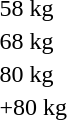<table>
<tr>
<td>58 kg</td>
<td></td>
<td></td>
<td></td>
</tr>
<tr>
<td>68 kg</td>
<td></td>
<td></td>
<td></td>
</tr>
<tr>
<td>80 kg</td>
<td></td>
<td></td>
<td></td>
</tr>
<tr>
<td>+80 kg</td>
<td></td>
<td></td>
<td></td>
</tr>
</table>
